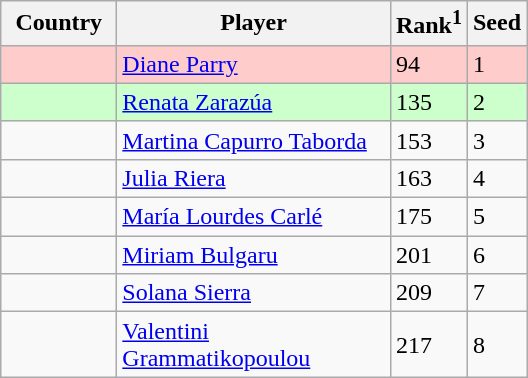<table class="sortable wikitable">
<tr>
<th width="70">Country</th>
<th width="175">Player</th>
<th>Rank<sup>1</sup></th>
<th>Seed</th>
</tr>
<tr style="background:#fcc;">
<td></td>
<td><a href='#'>Diane Parry</a></td>
<td>94</td>
<td>1</td>
</tr>
<tr style="background:#cfc;">
<td></td>
<td><a href='#'>Renata Zarazúa</a></td>
<td>135</td>
<td>2</td>
</tr>
<tr>
<td></td>
<td><a href='#'>Martina Capurro Taborda</a></td>
<td>153</td>
<td>3</td>
</tr>
<tr>
<td></td>
<td><a href='#'>Julia Riera</a></td>
<td>163</td>
<td>4</td>
</tr>
<tr>
<td></td>
<td><a href='#'>María Lourdes Carlé</a></td>
<td>175</td>
<td>5</td>
</tr>
<tr>
<td></td>
<td><a href='#'>Miriam Bulgaru</a></td>
<td>201</td>
<td>6</td>
</tr>
<tr>
<td></td>
<td><a href='#'>Solana Sierra</a></td>
<td>209</td>
<td>7</td>
</tr>
<tr>
<td></td>
<td><a href='#'>Valentini Grammatikopoulou</a></td>
<td>217</td>
<td>8</td>
</tr>
</table>
